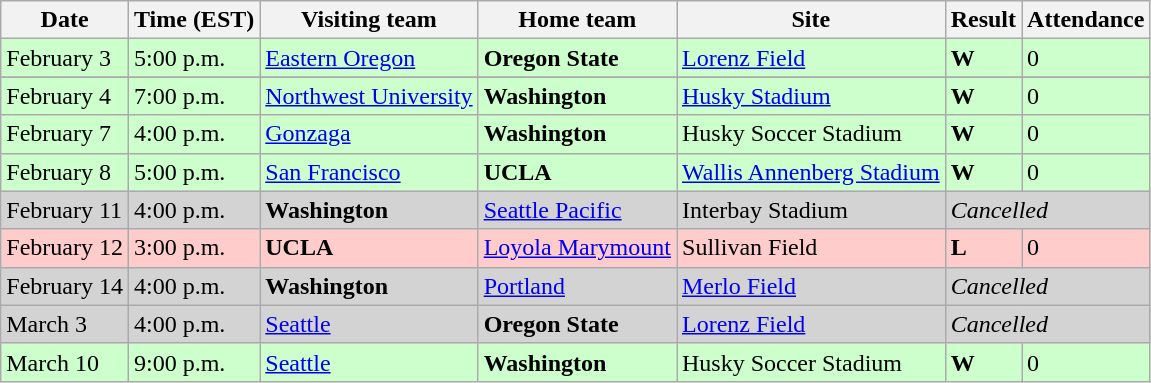<table class="wikitable">
<tr>
<th>Date</th>
<th>Time (EST)</th>
<th>Visiting team</th>
<th>Home team</th>
<th>Site</th>
<th>Result</th>
<th>Attendance</th>
</tr>
<tr bgcolor="#cfc">
<td>February 3</td>
<td>5:00 p.m.</td>
<td><a href='#'>Eastern Oregon</a></td>
<td><strong>Oregon State</strong></td>
<td><a href='#'>Lorenz Field</a></td>
<td><strong>W</strong> </td>
<td>0</td>
</tr>
<tr>
</tr>
<tr bgcolor="#cfc">
<td>February 4</td>
<td>7:00 p.m.</td>
<td><a href='#'>Northwest University</a></td>
<td><strong>Washington</strong></td>
<td><a href='#'>Husky Stadium</a></td>
<td><strong>W</strong> </td>
<td>0</td>
</tr>
<tr bgcolor="#cfc">
<td>February 7</td>
<td>4:00 p.m.</td>
<td><a href='#'>Gonzaga</a></td>
<td><strong>Washington</strong></td>
<td>Husky Soccer Stadium</td>
<td><strong>W</strong> </td>
<td>0</td>
</tr>
<tr bgcolor="#cfc">
<td>February 8</td>
<td>5:00 p.m.</td>
<td><a href='#'>San Francisco</a></td>
<td><strong>UCLA</strong></td>
<td><a href='#'>Wallis Annenberg Stadium</a></td>
<td><strong>W</strong> </td>
<td>0</td>
</tr>
<tr bgcolor="#d3d3d3">
<td>February 11</td>
<td>4:00 p.m.</td>
<td><strong>Washington</strong></td>
<td><a href='#'>Seattle Pacific</a></td>
<td>Interbay Stadium</td>
<td colspan="2"><em>Cancelled</em></td>
</tr>
<tr bgcolor="#fcc">
<td>February 12</td>
<td>3:00 p.m.</td>
<td><strong>UCLA</strong></td>
<td><a href='#'>Loyola Marymount</a></td>
<td>Sullivan Field</td>
<td><strong>L</strong> </td>
<td>0</td>
</tr>
<tr bgcolor="#d3d3d3">
<td>February 14</td>
<td>4:00 p.m.</td>
<td><strong>Washington</strong></td>
<td><a href='#'>Portland</a></td>
<td><a href='#'>Merlo Field</a></td>
<td colspan="2"><em>Cancelled</em></td>
</tr>
<tr bgcolor="#d3d3d3">
<td>March 3</td>
<td>4:00 p.m.</td>
<td><a href='#'>Seattle</a></td>
<td><strong>Oregon State</strong></td>
<td><a href='#'>Lorenz Field</a></td>
<td colspan="2"><em>Cancelled</em></td>
</tr>
<tr bgcolor="#cfc">
<td>March 10</td>
<td>9:00 p.m.</td>
<td><a href='#'>Seattle</a></td>
<td><strong>Washington</strong></td>
<td>Husky Soccer Stadium</td>
<td><strong>W</strong> </td>
<td>0</td>
</tr>
</table>
